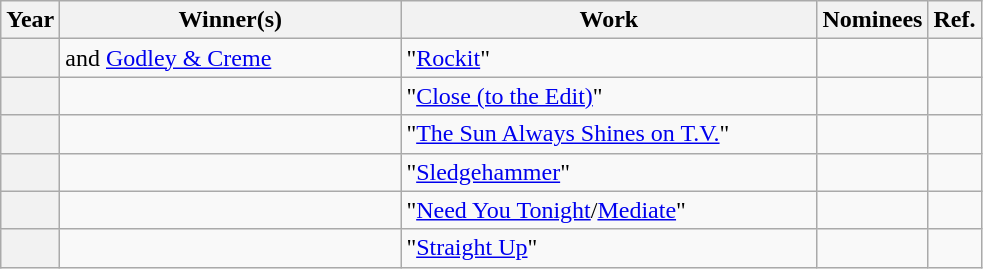<table class="wikitable sortable">
<tr>
<th scope="col" style="width:5px;">Year</th>
<th scope="col" style="width:220px;">Winner(s)</th>
<th scope="col" style="width:270px;">Work</th>
<th scope="col" class="unsortable">Nominees</th>
<th scope="col" class="unsortable">Ref.</th>
</tr>
<tr>
<th scope="row"></th>
<td> and <a href='#'>Godley & Creme</a></td>
<td>"<a href='#'>Rockit</a>" </td>
<td></td>
<td align="center"></td>
</tr>
<tr>
<th scope="row"></th>
<td></td>
<td>"<a href='#'>Close (to the Edit)</a>" </td>
<td></td>
<td align="center"></td>
</tr>
<tr>
<th scope="row"></th>
<td></td>
<td>"<a href='#'>The Sun Always Shines on T.V.</a>" </td>
<td></td>
<td align="center"></td>
</tr>
<tr>
<th scope="row"></th>
<td></td>
<td>"<a href='#'>Sledgehammer</a>" </td>
<td></td>
<td align="center"></td>
</tr>
<tr>
<th scope="row"></th>
<td></td>
<td>"<a href='#'>Need You Tonight</a>/<a href='#'>Mediate</a>" </td>
<td></td>
<td align="center"></td>
</tr>
<tr>
<th scope="row"></th>
<td></td>
<td>"<a href='#'>Straight Up</a>" </td>
<td></td>
<td align="center"></td>
</tr>
</table>
